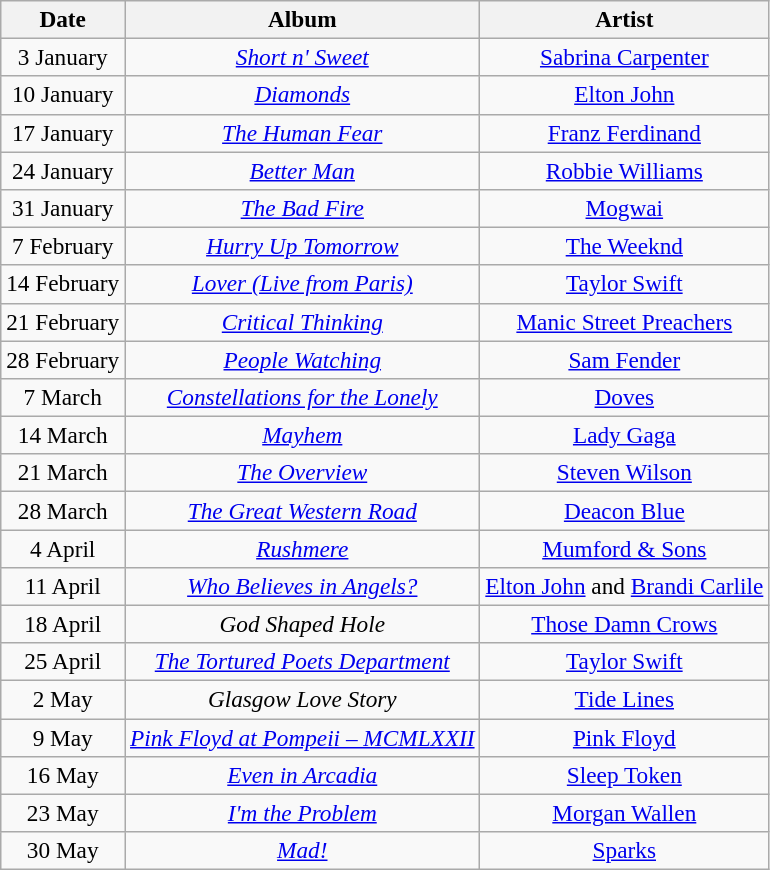<table class="wikitable" style="font-size:97%; text-align:center;">
<tr>
<th>Date</th>
<th>Album</th>
<th>Artist</th>
</tr>
<tr>
<td>3 January</td>
<td><em><a href='#'>Short n' Sweet</a></em></td>
<td><a href='#'>Sabrina Carpenter</a></td>
</tr>
<tr>
<td>10 January</td>
<td><em><a href='#'>Diamonds</a></em></td>
<td><a href='#'>Elton John</a></td>
</tr>
<tr>
<td>17 January</td>
<td><em><a href='#'>The Human Fear</a></em></td>
<td><a href='#'>Franz Ferdinand</a></td>
</tr>
<tr>
<td>24 January</td>
<td><em><a href='#'>Better Man</a></em></td>
<td><a href='#'>Robbie Williams</a></td>
</tr>
<tr>
<td>31 January</td>
<td><em><a href='#'>The Bad Fire</a></em></td>
<td><a href='#'>Mogwai</a></td>
</tr>
<tr>
<td>7 February</td>
<td><em><a href='#'>Hurry Up Tomorrow</a></em></td>
<td><a href='#'>The Weeknd</a></td>
</tr>
<tr>
<td>14 February</td>
<td><em><a href='#'>Lover (Live from Paris)</a></em></td>
<td><a href='#'>Taylor Swift</a></td>
</tr>
<tr>
<td>21 February</td>
<td><em><a href='#'>Critical Thinking</a></em></td>
<td><a href='#'>Manic Street Preachers</a></td>
</tr>
<tr>
<td>28 February</td>
<td><em><a href='#'>People Watching</a></em></td>
<td><a href='#'>Sam Fender</a></td>
</tr>
<tr>
<td>7 March</td>
<td><em><a href='#'>Constellations for the Lonely</a></em></td>
<td><a href='#'>Doves</a></td>
</tr>
<tr>
<td>14 March</td>
<td><em><a href='#'>Mayhem</a></em></td>
<td><a href='#'>Lady Gaga</a></td>
</tr>
<tr>
<td>21 March</td>
<td><em><a href='#'>The Overview</a></em></td>
<td><a href='#'>Steven Wilson</a></td>
</tr>
<tr>
<td>28 March</td>
<td><em><a href='#'>The Great Western Road</a></em></td>
<td><a href='#'>Deacon Blue</a></td>
</tr>
<tr>
<td>4 April</td>
<td><em><a href='#'>Rushmere</a></em></td>
<td><a href='#'>Mumford & Sons</a></td>
</tr>
<tr>
<td>11 April</td>
<td><em><a href='#'>Who Believes in Angels?</a></em></td>
<td><a href='#'>Elton John</a> and <a href='#'>Brandi Carlile</a></td>
</tr>
<tr>
<td>18 April</td>
<td><em>God Shaped Hole</em></td>
<td><a href='#'>Those Damn Crows</a></td>
</tr>
<tr>
<td>25 April</td>
<td><em><a href='#'>The Tortured Poets Department</a></em></td>
<td><a href='#'>Taylor Swift</a></td>
</tr>
<tr>
<td>2 May</td>
<td><em>Glasgow Love Story</em></td>
<td><a href='#'>Tide Lines</a></td>
</tr>
<tr>
<td>9 May</td>
<td><em><a href='#'>Pink Floyd at Pompeii – MCMLXXII</a></em></td>
<td><a href='#'>Pink Floyd</a></td>
</tr>
<tr>
<td>16 May</td>
<td><em><a href='#'>Even in Arcadia</a></em></td>
<td><a href='#'>Sleep Token</a></td>
</tr>
<tr>
<td>23 May</td>
<td><em><a href='#'>I'm the Problem</a></em></td>
<td><a href='#'>Morgan Wallen</a></td>
</tr>
<tr>
<td>30 May</td>
<td><em><a href='#'>Mad!</a></em></td>
<td><a href='#'>Sparks</a></td>
</tr>
</table>
